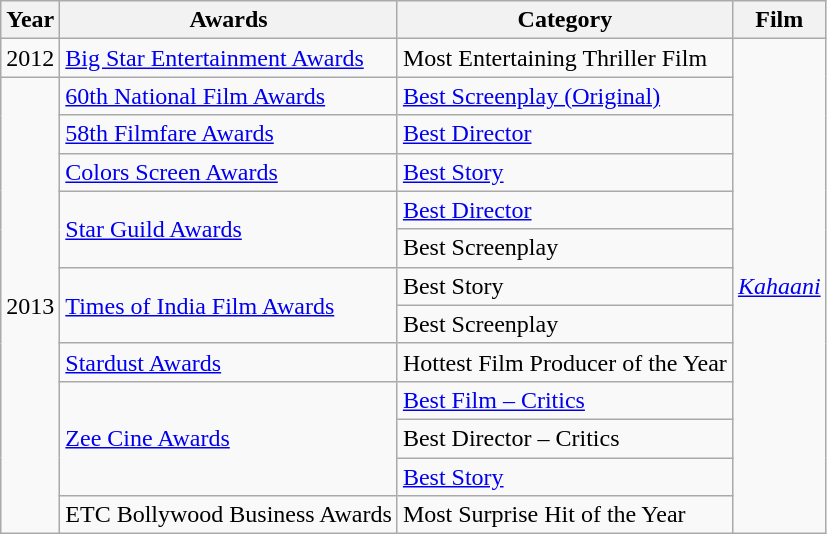<table class="wikitable">
<tr>
<th>Year</th>
<th>Awards</th>
<th>Category</th>
<th>Film</th>
</tr>
<tr>
<td>2012</td>
<td><a href='#'>Big Star Entertainment Awards</a></td>
<td>Most Entertaining Thriller Film</td>
<td rowspan="13"><em><a href='#'>Kahaani</a></em></td>
</tr>
<tr>
<td rowspan="12">2013</td>
<td><a href='#'>60th National Film Awards</a></td>
<td><a href='#'>Best Screenplay (Original)</a></td>
</tr>
<tr>
<td><a href='#'>58th Filmfare Awards</a></td>
<td><a href='#'>Best Director</a></td>
</tr>
<tr>
<td><a href='#'>Colors Screen Awards</a></td>
<td><a href='#'>Best Story</a></td>
</tr>
<tr>
<td rowspan="2"><a href='#'>Star Guild Awards</a></td>
<td><a href='#'>Best Director</a></td>
</tr>
<tr>
<td>Best Screenplay</td>
</tr>
<tr>
<td rowspan="2"><a href='#'>Times of India Film Awards</a></td>
<td>Best Story</td>
</tr>
<tr>
<td>Best Screenplay</td>
</tr>
<tr>
<td><a href='#'>Stardust Awards</a></td>
<td>Hottest Film Producer of the Year</td>
</tr>
<tr>
<td rowspan="3"><a href='#'>Zee Cine Awards</a></td>
<td><a href='#'>Best Film – Critics</a></td>
</tr>
<tr>
<td>Best Director – Critics</td>
</tr>
<tr>
<td><a href='#'>Best Story</a></td>
</tr>
<tr>
<td>ETC Bollywood Business Awards</td>
<td>Most Surprise Hit of the Year</td>
</tr>
</table>
